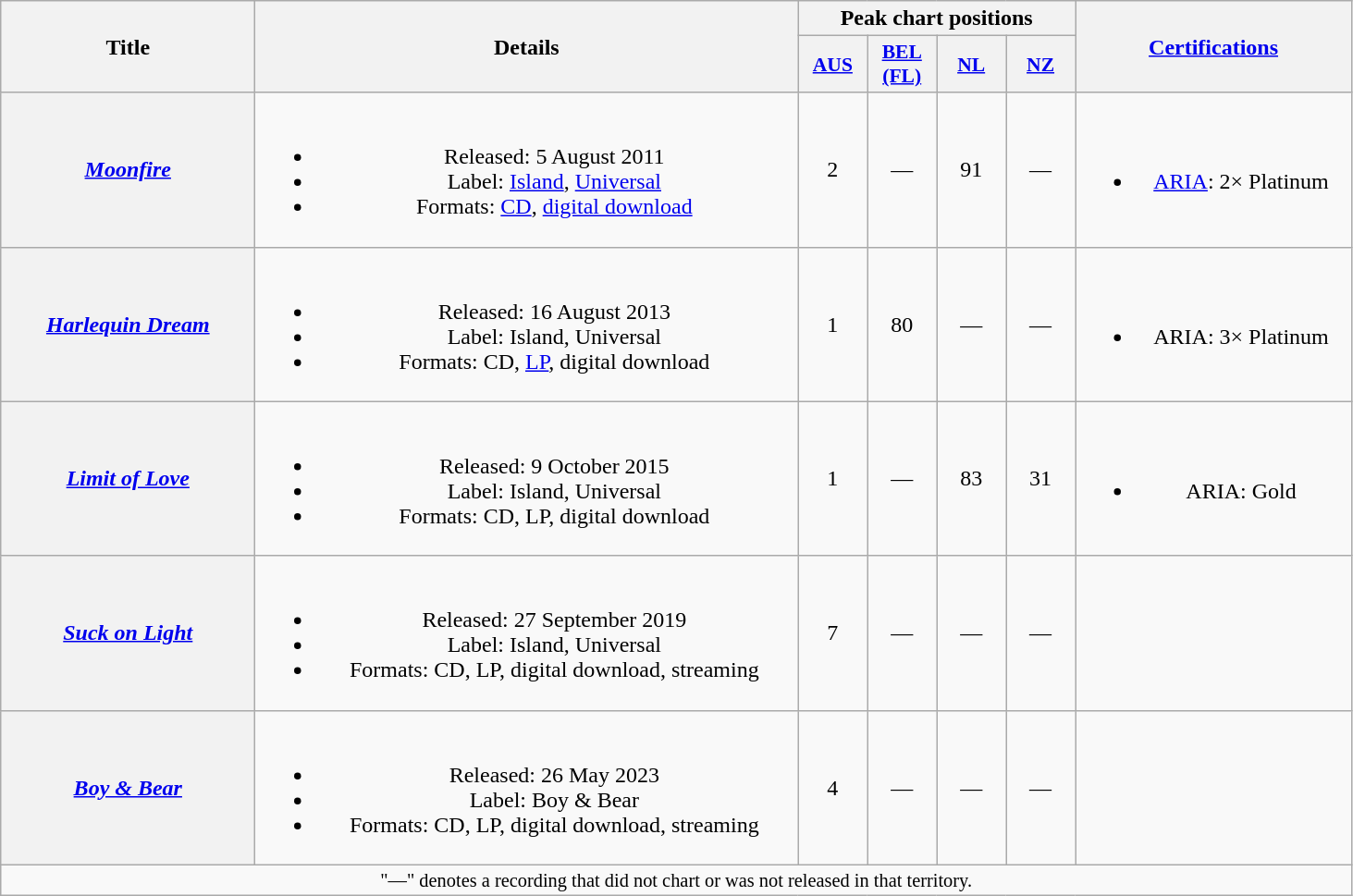<table class="wikitable plainrowheaders" style="text-align:center;">
<tr>
<th scope="col" rowspan="2" style="width:11em;">Title</th>
<th scope="col" rowspan="2" style="width:24em;">Details</th>
<th scope="col" colspan="4">Peak chart positions</th>
<th scope="col" rowspan="2" style="width:12em;"><a href='#'>Certifications</a></th>
</tr>
<tr>
<th scope="col" style="width:3em;font-size:90%;"><a href='#'>AUS</a><br></th>
<th scope="col" style="width:3em;font-size:90%;"><a href='#'>BEL<br>(FL)</a><br></th>
<th scope="col" style="width:3em;font-size:90%;"><a href='#'>NL</a><br></th>
<th scope="col" style="width:3em;font-size:90%;"><a href='#'>NZ</a><br></th>
</tr>
<tr>
<th scope="row"><em><a href='#'>Moonfire</a></em></th>
<td><br><ul><li>Released: 5 August 2011</li><li>Label: <a href='#'>Island</a>, <a href='#'>Universal</a></li><li>Formats: <a href='#'>CD</a>, <a href='#'>digital download</a></li></ul></td>
<td>2</td>
<td>—</td>
<td>91</td>
<td>—</td>
<td><br><ul><li><a href='#'>ARIA</a>: 2× Platinum</li></ul></td>
</tr>
<tr>
<th scope="row"><em><a href='#'>Harlequin Dream</a></em></th>
<td><br><ul><li>Released: 16 August 2013</li><li>Label: Island, Universal</li><li>Formats: CD, <a href='#'>LP</a>, digital download</li></ul></td>
<td>1</td>
<td>80</td>
<td>—</td>
<td>—</td>
<td><br><ul><li>ARIA: 3× Platinum</li></ul></td>
</tr>
<tr>
<th scope="row"><em><a href='#'>Limit of Love</a></em></th>
<td><br><ul><li>Released: 9 October 2015</li><li>Label: Island, Universal</li><li>Formats: CD, LP, digital download</li></ul></td>
<td>1</td>
<td>—</td>
<td>83</td>
<td>31</td>
<td><br><ul><li>ARIA: Gold</li></ul></td>
</tr>
<tr>
<th scope="row"><em><a href='#'>Suck on Light</a></em></th>
<td><br><ul><li>Released: 27 September 2019</li><li>Label: Island, Universal</li><li>Formats: CD, LP, digital download, streaming</li></ul></td>
<td>7</td>
<td>—</td>
<td>—</td>
<td>—</td>
<td></td>
</tr>
<tr>
<th scope="row"><em><a href='#'>Boy & Bear</a></em></th>
<td><br><ul><li>Released: 26 May 2023</li><li>Label: Boy & Bear</li><li>Formats: CD, LP, digital download, streaming</li></ul></td>
<td>4</td>
<td>—</td>
<td>—</td>
<td>—</td>
<td></td>
</tr>
<tr>
<td colspan="7" style="font-size:85%">"—" denotes a recording that did not chart or was not released in that territory.</td>
</tr>
</table>
